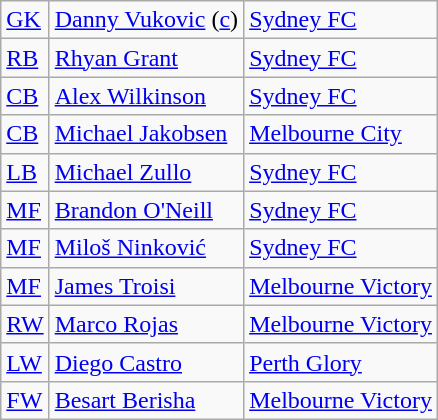<table class="wikitable">
<tr>
<td><a href='#'>GK</a></td>
<td> <a href='#'>Danny Vukovic</a> (<a href='#'>c</a>)</td>
<td><a href='#'>Sydney FC</a></td>
</tr>
<tr>
<td><a href='#'>RB</a></td>
<td> <a href='#'>Rhyan Grant</a></td>
<td><a href='#'>Sydney FC</a></td>
</tr>
<tr>
<td><a href='#'>CB</a></td>
<td> <a href='#'>Alex Wilkinson</a></td>
<td><a href='#'>Sydney FC</a></td>
</tr>
<tr>
<td><a href='#'>CB</a></td>
<td> <a href='#'>Michael Jakobsen</a></td>
<td><a href='#'>Melbourne City</a></td>
</tr>
<tr>
<td><a href='#'>LB</a></td>
<td> <a href='#'>Michael Zullo</a></td>
<td><a href='#'>Sydney FC</a></td>
</tr>
<tr>
<td><a href='#'>MF</a></td>
<td> <a href='#'>Brandon O'Neill</a></td>
<td><a href='#'>Sydney FC</a></td>
</tr>
<tr>
<td><a href='#'>MF</a></td>
<td> <a href='#'>Miloš Ninković</a></td>
<td><a href='#'>Sydney FC</a></td>
</tr>
<tr>
<td><a href='#'>MF</a></td>
<td> <a href='#'>James Troisi</a></td>
<td><a href='#'>Melbourne Victory</a></td>
</tr>
<tr>
<td><a href='#'>RW</a></td>
<td> <a href='#'>Marco Rojas</a></td>
<td><a href='#'>Melbourne Victory</a></td>
</tr>
<tr>
<td><a href='#'>LW</a></td>
<td> <a href='#'>Diego Castro</a></td>
<td><a href='#'>Perth Glory</a></td>
</tr>
<tr>
<td><a href='#'>FW</a></td>
<td> <a href='#'>Besart Berisha</a></td>
<td><a href='#'>Melbourne Victory</a></td>
</tr>
</table>
